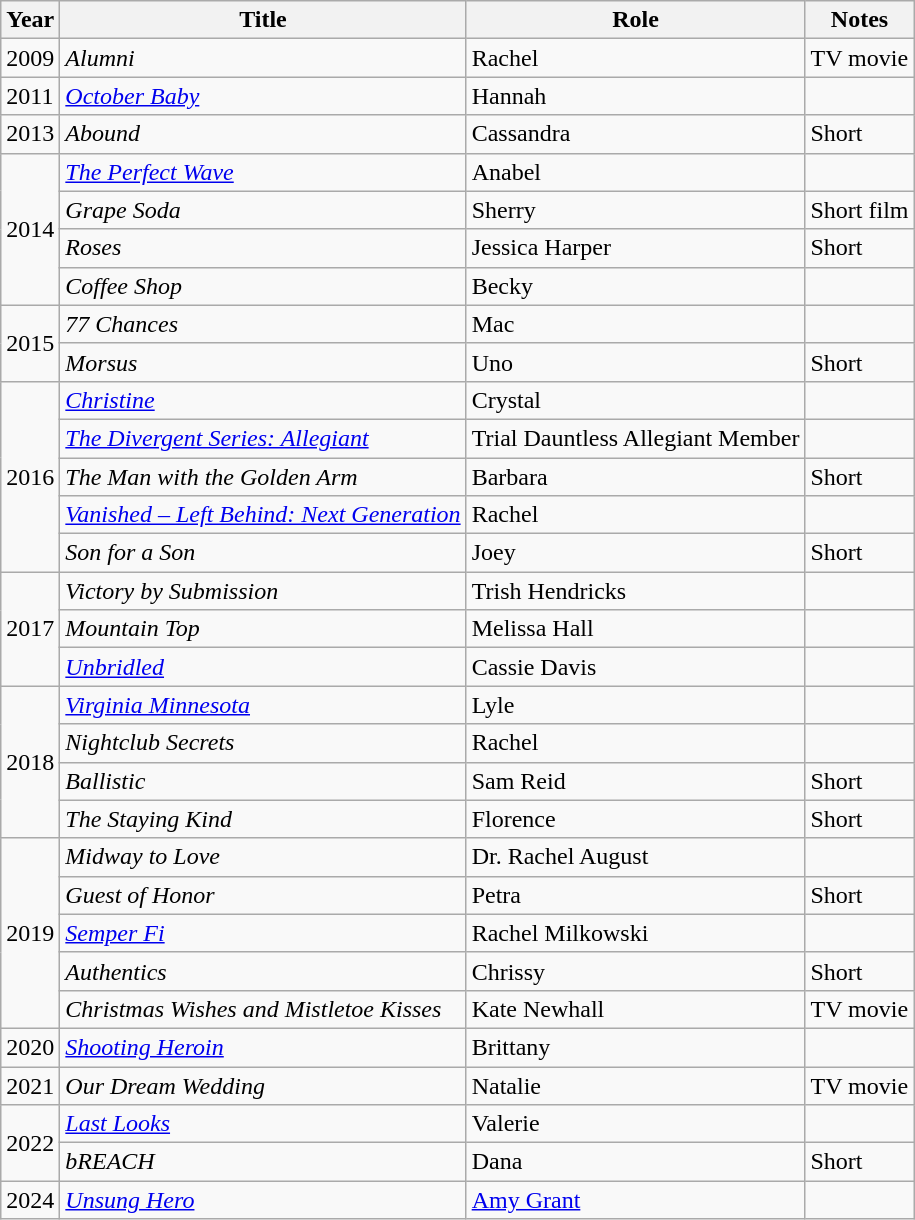<table class="wikitable sortable">
<tr>
<th>Year</th>
<th>Title</th>
<th>Role</th>
<th>Notes</th>
</tr>
<tr>
<td>2009</td>
<td><em>Alumni</em></td>
<td>Rachel</td>
<td>TV movie</td>
</tr>
<tr>
<td>2011</td>
<td><em><a href='#'>October Baby</a></em></td>
<td>Hannah</td>
<td></td>
</tr>
<tr>
<td>2013</td>
<td><em>Abound</em></td>
<td>Cassandra</td>
<td>Short</td>
</tr>
<tr>
<td rowspan="4">2014</td>
<td><em><a href='#'>The Perfect Wave</a></em></td>
<td>Anabel</td>
<td></td>
</tr>
<tr>
<td><em>Grape Soda</em></td>
<td>Sherry</td>
<td>Short film</td>
</tr>
<tr>
<td><em>Roses</em></td>
<td>Jessica Harper</td>
<td>Short</td>
</tr>
<tr>
<td><em>Coffee Shop</em></td>
<td>Becky</td>
<td></td>
</tr>
<tr>
<td rowspan="2">2015</td>
<td><em>77 Chances</em></td>
<td>Mac</td>
<td></td>
</tr>
<tr>
<td><em>Morsus</em></td>
<td>Uno</td>
<td>Short</td>
</tr>
<tr>
<td rowspan="5">2016</td>
<td><em><a href='#'>Christine</a></em></td>
<td>Crystal</td>
<td></td>
</tr>
<tr>
<td><em><a href='#'>The Divergent Series: Allegiant</a></em></td>
<td>Trial Dauntless Allegiant Member</td>
<td></td>
</tr>
<tr>
<td><em>The Man with the Golden Arm</em></td>
<td>Barbara</td>
<td>Short</td>
</tr>
<tr>
<td><em><a href='#'>Vanished – Left Behind: Next Generation</a></em></td>
<td>Rachel</td>
<td></td>
</tr>
<tr>
<td><em>Son for a Son</em></td>
<td>Joey</td>
<td>Short</td>
</tr>
<tr>
<td rowspan="3">2017</td>
<td><em>Victory by Submission</em></td>
<td>Trish Hendricks</td>
<td></td>
</tr>
<tr>
<td><em>Mountain Top</em></td>
<td>Melissa Hall</td>
<td></td>
</tr>
<tr>
<td><em><a href='#'>Unbridled</a></em></td>
<td>Cassie Davis</td>
<td></td>
</tr>
<tr>
<td rowspan="4">2018</td>
<td><em><a href='#'>Virginia Minnesota</a></em></td>
<td>Lyle</td>
<td></td>
</tr>
<tr>
<td><em>Nightclub Secrets</em></td>
<td>Rachel</td>
<td></td>
</tr>
<tr>
<td><em>Ballistic</em></td>
<td>Sam Reid</td>
<td>Short</td>
</tr>
<tr>
<td><em>The Staying Kind</em></td>
<td>Florence</td>
<td>Short</td>
</tr>
<tr>
<td rowspan="5">2019</td>
<td><em>Midway to Love</em></td>
<td>Dr. Rachel August</td>
<td></td>
</tr>
<tr>
<td><em>Guest of Honor</em></td>
<td>Petra</td>
<td>Short</td>
</tr>
<tr>
<td><em><a href='#'>Semper Fi</a></em></td>
<td>Rachel Milkowski</td>
<td></td>
</tr>
<tr>
<td><em>Authentics</em></td>
<td>Chrissy</td>
<td>Short</td>
</tr>
<tr>
<td><em>Christmas Wishes and Mistletoe Kisses</em></td>
<td>Kate Newhall</td>
<td>TV movie</td>
</tr>
<tr>
<td>2020</td>
<td><em><a href='#'>Shooting Heroin</a></em></td>
<td>Brittany</td>
<td></td>
</tr>
<tr>
<td>2021</td>
<td><em>Our Dream Wedding</em></td>
<td>Natalie</td>
<td>TV movie</td>
</tr>
<tr>
<td rowspan="2">2022</td>
<td><em><a href='#'>Last Looks</a></em></td>
<td>Valerie</td>
<td></td>
</tr>
<tr>
<td><em>bREACH</em></td>
<td>Dana</td>
<td>Short</td>
</tr>
<tr>
<td>2024</td>
<td><em><a href='#'>Unsung Hero</a></em></td>
<td><a href='#'>Amy Grant</a></td>
<td></td>
</tr>
</table>
